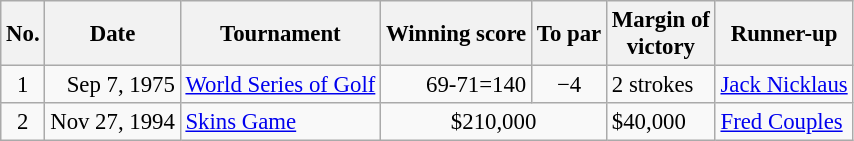<table class="wikitable" style="font-size:95%;">
<tr>
<th>No.</th>
<th>Date</th>
<th>Tournament</th>
<th>Winning score</th>
<th>To par</th>
<th>Margin of<br>victory</th>
<th>Runner-up</th>
</tr>
<tr>
<td align=center>1</td>
<td align=right>Sep 7, 1975</td>
<td><a href='#'>World Series of Golf</a></td>
<td align=right>69-71=140</td>
<td align=center>−4</td>
<td>2 strokes</td>
<td> <a href='#'>Jack Nicklaus</a></td>
</tr>
<tr>
<td align=center>2</td>
<td align=right>Nov 27, 1994</td>
<td><a href='#'>Skins Game</a></td>
<td colspan=2 align=center>$210,000</td>
<td>$40,000</td>
<td> <a href='#'>Fred Couples</a></td>
</tr>
</table>
